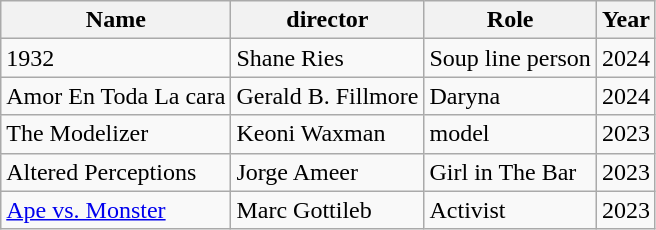<table class="wikitable">
<tr>
<th>Name</th>
<th>director</th>
<th>Role</th>
<th>Year</th>
</tr>
<tr>
<td>1932</td>
<td>Shane Ries</td>
<td>Soup line person</td>
<td>2024</td>
</tr>
<tr>
<td>Amor En Toda La cara</td>
<td>Gerald B. Fillmore</td>
<td>Daryna</td>
<td>2024</td>
</tr>
<tr>
<td>The Modelizer</td>
<td>Keoni Waxman</td>
<td>model</td>
<td>2023</td>
</tr>
<tr>
<td>Altered Perceptions</td>
<td>Jorge Ameer</td>
<td>Girl in The Bar</td>
<td>2023</td>
</tr>
<tr>
<td><a href='#'>Ape vs. Monster</a></td>
<td>Marc Gottileb</td>
<td>Activist</td>
<td>2023</td>
</tr>
</table>
